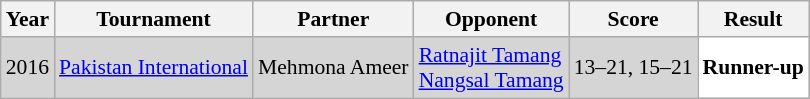<table class="sortable wikitable" style="font-size: 90%;">
<tr>
<th>Year</th>
<th>Tournament</th>
<th>Partner</th>
<th>Opponent</th>
<th>Score</th>
<th>Result</th>
</tr>
<tr style="background:#D5D5D5">
<td align="center">2016</td>
<td align="left"><a href='#'>Pakistan International</a></td>
<td align="left"> Mehmona Ameer</td>
<td align="left"> <a href='#'>Ratnajit Tamang</a><br> <a href='#'>Nangsal Tamang</a></td>
<td align="left">13–21, 15–21</td>
<td style="text-align:left; background:white"> <strong>Runner-up</strong></td>
</tr>
</table>
